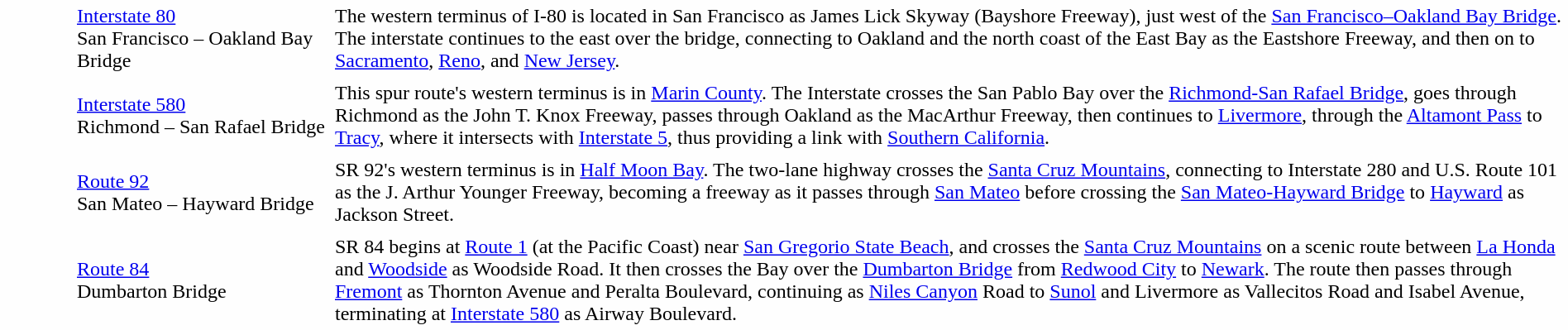<table cellpadding="4" cellspacing="0">
<tr>
<td style="width:50px; text-align:center" bgcolor="#fefefe"></td>
<td style="width:200px; text-align:left" bgcolor="#fefefe"><a href='#'>Interstate 80</a><br>San Francisco – Oakland Bay Bridge</td>
<td bgcolor="#fefefe">The western terminus of I-80 is located in San Francisco as James Lick Skyway (Bayshore Freeway), just west of the <a href='#'>San Francisco–Oakland Bay Bridge</a>. The interstate continues to the east over the bridge, connecting to Oakland and the north coast of the East Bay as the Eastshore Freeway, and then on to <a href='#'>Sacramento</a>, <a href='#'>Reno</a>, and <a href='#'>New Jersey</a>.</td>
</tr>
<tr>
<td style="width:50px; text-align:center" bgcolor="#fefefe"></td>
<td style="width:200px; text-align:left" bgcolor="#fefefe"><a href='#'>Interstate 580</a><br>Richmond – San Rafael Bridge</td>
<td bgcolor="#fefefe">This spur route's western terminus is in <a href='#'>Marin County</a>. The Interstate crosses the San Pablo Bay over the <a href='#'>Richmond-San Rafael Bridge</a>, goes through Richmond as the John T. Knox Freeway, passes through Oakland as the MacArthur Freeway, then continues to <a href='#'>Livermore</a>, through the <a href='#'>Altamont Pass</a> to <a href='#'>Tracy</a>, where it intersects with <a href='#'>Interstate 5</a>, thus providing a link with <a href='#'>Southern California</a>.</td>
</tr>
<tr>
<td style="width:50px; text-align:center" bgcolor="#fefefe"></td>
<td style="width:200px; text-align:left" bgcolor="#fefefe"><a href='#'>Route 92</a><br>San Mateo – Hayward Bridge</td>
<td bgcolor="#fefefe">SR 92's western terminus is in <a href='#'>Half Moon Bay</a>. The two-lane highway crosses the <a href='#'>Santa Cruz Mountains</a>, connecting to Interstate 280 and U.S. Route 101 as the J. Arthur Younger Freeway, becoming a freeway as it passes through <a href='#'>San Mateo</a> before crossing the <a href='#'>San Mateo-Hayward Bridge</a> to <a href='#'>Hayward</a> as Jackson Street.</td>
</tr>
<tr>
<td style="width:50px; text-align:center" bgcolor="#fefefe"></td>
<td style="width:200px; text-align:left" bgcolor="#fefefe"><a href='#'>Route 84</a><br>Dumbarton Bridge</td>
<td bgcolor="#fefefe">SR 84 begins at <a href='#'>Route 1</a> (at the Pacific Coast) near <a href='#'>San Gregorio State Beach</a>, and crosses the <a href='#'>Santa Cruz Mountains</a> on a scenic route between <a href='#'>La Honda</a> and <a href='#'>Woodside</a> as Woodside Road. It then crosses the Bay over the <a href='#'>Dumbarton Bridge</a> from <a href='#'>Redwood City</a> to <a href='#'>Newark</a>. The route then passes through <a href='#'>Fremont</a> as Thornton Avenue and Peralta Boulevard, continuing as <a href='#'>Niles Canyon</a> Road to <a href='#'>Sunol</a> and Livermore as Vallecitos Road and Isabel Avenue, terminating at <a href='#'>Interstate 580</a> as Airway Boulevard.</td>
</tr>
</table>
